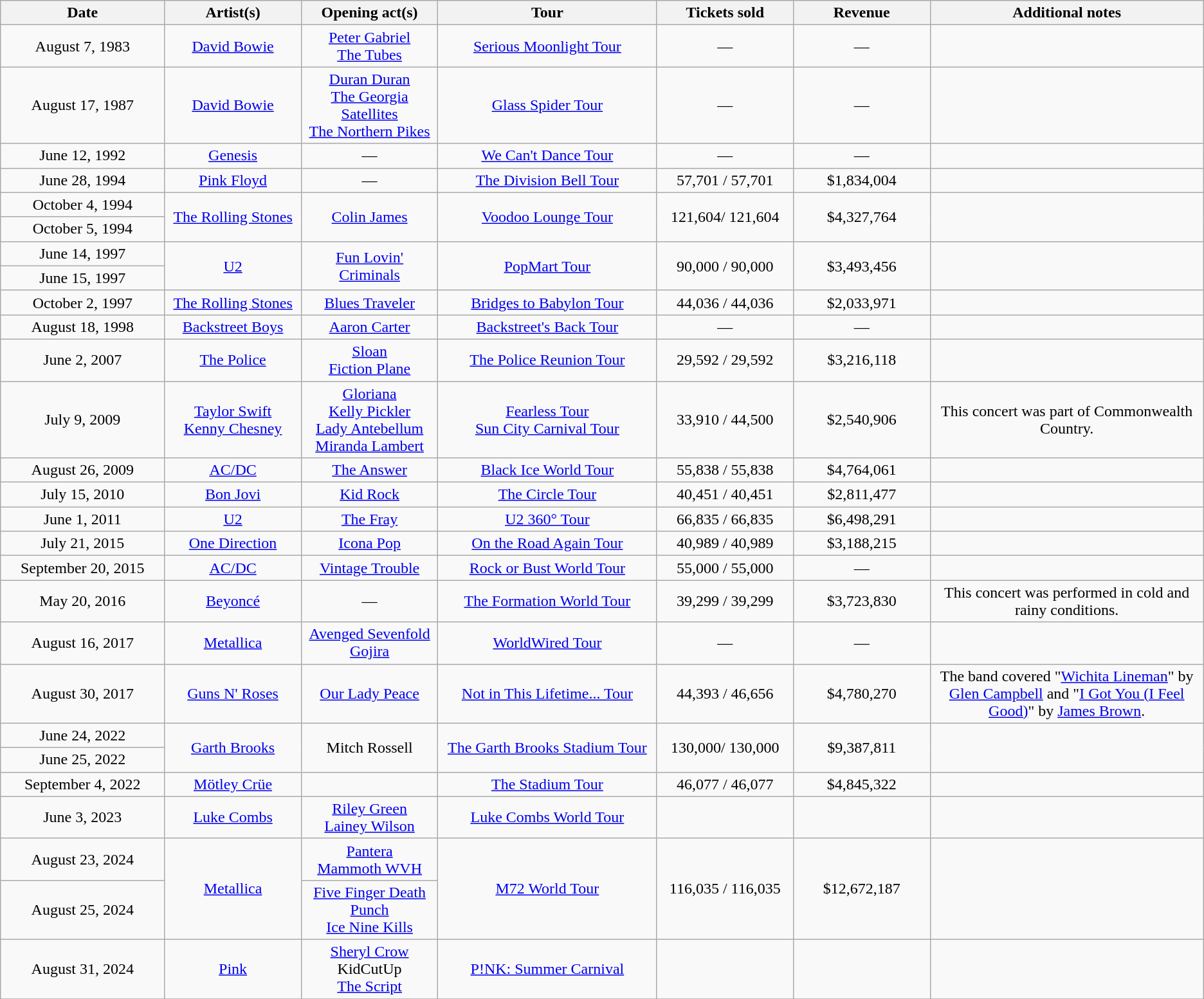<table class="wikitable" style="text-align:center;">
<tr>
<th style="width:12%; text-align:center;">Date</th>
<th style="width:10%; text-align:center;">Artist(s)</th>
<th style="width:10%; text-align:center;">Opening act(s)</th>
<th style="width:16%; text-align:center;">Tour</th>
<th style="width:10%; text-align:center;">Tickets sold</th>
<th style="width:10%; text-align:center;">Revenue</th>
<th style="width:20%; text-align:center;">Additional notes</th>
</tr>
<tr>
<td>August 7, 1983</td>
<td><a href='#'>David Bowie</a></td>
<td><a href='#'>Peter Gabriel</a><br><a href='#'>The Tubes</a></td>
<td><a href='#'>Serious Moonlight Tour</a></td>
<td>—</td>
<td>—</td>
<td></td>
</tr>
<tr>
<td>August 17, 1987</td>
<td><a href='#'>David Bowie</a></td>
<td><a href='#'>Duran Duran</a><br><a href='#'>The Georgia Satellites</a><br><a href='#'>The Northern Pikes</a></td>
<td><a href='#'>Glass Spider Tour</a></td>
<td>—</td>
<td>—</td>
<td></td>
</tr>
<tr>
<td>June 12, 1992</td>
<td><a href='#'>Genesis</a></td>
<td>—</td>
<td><a href='#'>We Can't Dance Tour</a></td>
<td>—</td>
<td>—</td>
<td></td>
</tr>
<tr>
<td>June 28, 1994</td>
<td><a href='#'>Pink Floyd</a></td>
<td>—</td>
<td><a href='#'>The Division Bell Tour</a></td>
<td>57,701 / 57,701</td>
<td>$1,834,004</td>
<td></td>
</tr>
<tr>
<td>October 4, 1994</td>
<td rowspan=2><a href='#'>The Rolling Stones</a></td>
<td rowspan=2><a href='#'>Colin James</a></td>
<td rowspan=2><a href='#'>Voodoo Lounge Tour</a></td>
<td rowspan=2>121,604/ 121,604</td>
<td rowspan=2>$4,327,764</td>
<td rowspan=2></td>
</tr>
<tr>
<td>October 5, 1994</td>
</tr>
<tr>
<td>June 14, 1997</td>
<td rowspan=2><a href='#'>U2</a></td>
<td rowspan=2><a href='#'>Fun Lovin' Criminals</a></td>
<td rowspan=2><a href='#'>PopMart Tour</a></td>
<td rowspan=2>90,000 / 90,000</td>
<td rowspan=2>$3,493,456</td>
<td rowspan=2></td>
</tr>
<tr>
<td>June 15, 1997</td>
</tr>
<tr>
<td>October 2, 1997</td>
<td><a href='#'>The Rolling Stones</a></td>
<td><a href='#'>Blues Traveler</a></td>
<td><a href='#'>Bridges to Babylon Tour</a></td>
<td>44,036 / 44,036</td>
<td>$2,033,971</td>
<td></td>
</tr>
<tr>
<td>August 18, 1998</td>
<td><a href='#'>Backstreet Boys</a></td>
<td><a href='#'>Aaron Carter</a></td>
<td><a href='#'>Backstreet's Back Tour</a></td>
<td>—</td>
<td>—</td>
<td></td>
</tr>
<tr>
<td>June 2, 2007</td>
<td><a href='#'>The Police</a></td>
<td><a href='#'>Sloan</a><br><a href='#'>Fiction Plane</a></td>
<td><a href='#'>The Police Reunion Tour</a></td>
<td>29,592 / 29,592</td>
<td>$3,216,118</td>
<td></td>
</tr>
<tr>
<td>July 9, 2009</td>
<td><a href='#'>Taylor Swift</a><br><a href='#'>Kenny Chesney</a></td>
<td><a href='#'>Gloriana</a><br><a href='#'>Kelly Pickler</a><br><a href='#'>Lady Antebellum</a><br><a href='#'>Miranda Lambert</a></td>
<td><a href='#'>Fearless Tour</a><br><a href='#'>Sun City Carnival Tour</a></td>
<td>33,910 / 44,500</td>
<td>$2,540,906</td>
<td>This concert was part of Commonwealth Country.</td>
</tr>
<tr>
<td>August 26, 2009</td>
<td><a href='#'>AC/DC</a></td>
<td><a href='#'>The Answer</a></td>
<td><a href='#'>Black Ice World Tour</a></td>
<td>55,838 / 55,838</td>
<td>$4,764,061</td>
<td></td>
</tr>
<tr>
<td>July 15, 2010</td>
<td><a href='#'>Bon Jovi</a></td>
<td><a href='#'>Kid Rock</a></td>
<td><a href='#'>The Circle Tour</a></td>
<td>40,451 / 40,451</td>
<td>$2,811,477</td>
<td></td>
</tr>
<tr>
<td>June 1, 2011</td>
<td><a href='#'>U2</a></td>
<td><a href='#'>The Fray</a></td>
<td><a href='#'>U2 360° Tour</a></td>
<td>66,835 / 66,835</td>
<td>$6,498,291</td>
<td></td>
</tr>
<tr>
<td>July 21, 2015</td>
<td><a href='#'>One Direction</a></td>
<td><a href='#'>Icona Pop</a></td>
<td><a href='#'>On the Road Again Tour</a></td>
<td>40,989 / 40,989</td>
<td>$3,188,215</td>
<td></td>
</tr>
<tr>
<td>September 20, 2015</td>
<td><a href='#'>AC/DC</a></td>
<td><a href='#'>Vintage Trouble</a></td>
<td><a href='#'>Rock or Bust World Tour</a></td>
<td>55,000 / 55,000</td>
<td>—</td>
<td></td>
</tr>
<tr>
<td>May 20, 2016</td>
<td><a href='#'>Beyoncé</a></td>
<td>—</td>
<td><a href='#'>The Formation World Tour</a></td>
<td>39,299 / 39,299</td>
<td>$3,723,830</td>
<td>This concert was performed in cold and rainy conditions.</td>
</tr>
<tr>
<td>August 16, 2017</td>
<td><a href='#'>Metallica</a></td>
<td><a href='#'>Avenged Sevenfold</a><br><a href='#'>Gojira</a></td>
<td><a href='#'>WorldWired Tour</a></td>
<td>—</td>
<td>—</td>
<td></td>
</tr>
<tr>
<td>August 30, 2017</td>
<td><a href='#'>Guns N' Roses</a></td>
<td><a href='#'>Our Lady Peace</a></td>
<td><a href='#'>Not in This Lifetime... Tour</a></td>
<td>44,393 / 46,656</td>
<td>$4,780,270</td>
<td>The band covered "<a href='#'>Wichita Lineman</a>" by <a href='#'>Glen Campbell</a> and "<a href='#'>I Got You (I Feel Good)</a>" by <a href='#'>James Brown</a>.</td>
</tr>
<tr>
<td>June 24, 2022</td>
<td rowspan=2><a href='#'>Garth Brooks</a></td>
<td rowspan=2>Mitch Rossell</td>
<td rowspan=2><a href='#'>The Garth Brooks Stadium Tour</a></td>
<td rowspan=2>130,000/ 130,000</td>
<td rowspan=2>$9,387,811</td>
<td rowspan=2></td>
</tr>
<tr>
<td>June 25, 2022</td>
</tr>
<tr>
<td>September 4, 2022</td>
<td><a href='#'>Mötley Crüe</a></td>
<td></td>
<td><a href='#'>The Stadium Tour</a></td>
<td>46,077 / 46,077</td>
<td>$4,845,322</td>
<td></td>
</tr>
<tr>
<td>June 3, 2023</td>
<td><a href='#'>Luke Combs</a></td>
<td><a href='#'>Riley Green</a><br><a href='#'>Lainey Wilson</a></td>
<td><a href='#'>Luke Combs World Tour</a></td>
<td></td>
<td></td>
<td></td>
</tr>
<tr>
<td>August 23, 2024</td>
<td rowspan=2><a href='#'>Metallica</a></td>
<td><a href='#'>Pantera</a><br><a href='#'>Mammoth WVH</a></td>
<td rowspan=2><a href='#'>M72 World Tour</a></td>
<td rowspan=2>116,035 / 116,035</td>
<td rowspan=2>$12,672,187</td>
<td rowspan=2></td>
</tr>
<tr>
<td>August 25, 2024</td>
<td><a href='#'>Five Finger Death Punch</a><br><a href='#'>Ice Nine Kills</a></td>
</tr>
<tr>
<td>August 31, 2024</td>
<td><a href='#'>Pink</a></td>
<td><a href='#'>Sheryl Crow</a><br>KidCutUp<br><a href='#'>The Script</a></td>
<td><a href='#'>P!NK: Summer Carnival</a></td>
<td></td>
<td></td>
<td></td>
</tr>
<tr>
</tr>
</table>
